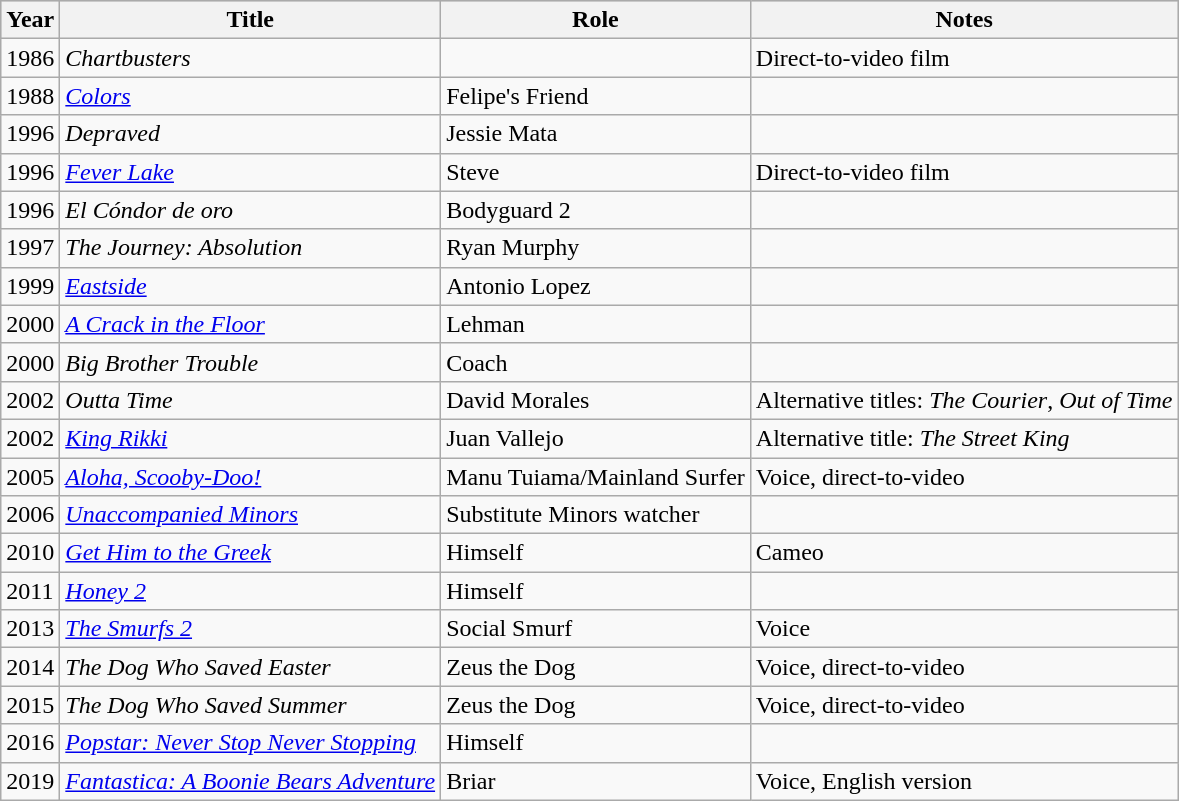<table class="wikitable">
<tr style="background:#ccc; text-align:center;">
<th>Year</th>
<th>Title</th>
<th>Role</th>
<th>Notes</th>
</tr>
<tr>
<td>1986</td>
<td><em>Chartbusters</em></td>
<td></td>
<td>Direct-to-video film</td>
</tr>
<tr>
<td>1988</td>
<td><em><a href='#'>Colors</a></em></td>
<td>Felipe's Friend</td>
<td></td>
</tr>
<tr>
<td>1996</td>
<td><em>Depraved</em></td>
<td>Jessie Mata</td>
<td></td>
</tr>
<tr>
<td>1996</td>
<td><em><a href='#'>Fever Lake</a></em></td>
<td>Steve</td>
<td>Direct-to-video film</td>
</tr>
<tr>
<td>1996</td>
<td><em>El Cóndor de oro</em></td>
<td>Bodyguard 2</td>
<td></td>
</tr>
<tr>
<td>1997</td>
<td><em>The Journey: Absolution</em></td>
<td>Ryan Murphy</td>
<td></td>
</tr>
<tr>
<td>1999</td>
<td><em><a href='#'>Eastside</a></em></td>
<td>Antonio Lopez</td>
<td></td>
</tr>
<tr>
<td>2000</td>
<td><em><a href='#'>A Crack in the Floor</a></em></td>
<td>Lehman</td>
<td></td>
</tr>
<tr>
<td>2000</td>
<td><em>Big Brother Trouble</em></td>
<td>Coach</td>
<td></td>
</tr>
<tr>
<td>2002</td>
<td><em>Outta Time</em></td>
<td>David Morales</td>
<td>Alternative titles: <em>The Courier</em>, <em>Out of Time</em></td>
</tr>
<tr>
<td>2002</td>
<td><em><a href='#'>King Rikki</a></em></td>
<td>Juan Vallejo</td>
<td>Alternative title: <em>The Street King</em></td>
</tr>
<tr>
<td>2005</td>
<td><em><a href='#'>Aloha, Scooby-Doo!</a></em></td>
<td>Manu Tuiama/Mainland Surfer</td>
<td>Voice, direct-to-video</td>
</tr>
<tr>
<td>2006</td>
<td><em><a href='#'>Unaccompanied Minors</a></em></td>
<td>Substitute Minors watcher</td>
<td></td>
</tr>
<tr>
<td>2010</td>
<td><em><a href='#'>Get Him to the Greek</a></em></td>
<td>Himself</td>
<td>Cameo</td>
</tr>
<tr>
<td>2011</td>
<td><em><a href='#'>Honey 2</a></em></td>
<td>Himself</td>
<td></td>
</tr>
<tr>
<td>2013</td>
<td><em><a href='#'>The Smurfs 2</a></em></td>
<td>Social Smurf</td>
<td>Voice</td>
</tr>
<tr>
<td>2014</td>
<td><em>The Dog Who Saved Easter</em></td>
<td>Zeus the Dog</td>
<td>Voice, direct-to-video</td>
</tr>
<tr>
<td>2015</td>
<td><em>The Dog Who Saved Summer</em></td>
<td>Zeus the Dog</td>
<td>Voice, direct-to-video</td>
</tr>
<tr>
<td>2016</td>
<td><em><a href='#'>Popstar: Never Stop Never Stopping</a></em></td>
<td>Himself</td>
<td></td>
</tr>
<tr>
<td>2019</td>
<td><em><a href='#'>Fantastica: A Boonie Bears Adventure</a></em></td>
<td>Briar</td>
<td>Voice, English version</td>
</tr>
</table>
